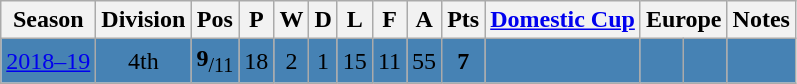<table class="wikitable">
<tr>
<th>Season</th>
<th>Division</th>
<th>Pos</th>
<th>P</th>
<th>W</th>
<th>D</th>
<th>L</th>
<th>F</th>
<th>A</th>
<th>Pts</th>
<th><a href='#'>Domestic Cup</a></th>
<th colspan=2>Europe</th>
<th>Notes</th>
</tr>
<tr bgcolor=SteelBlue>
<td align=center><a href='#'>2018–19</a></td>
<td align=center>4th</td>
<td align=center><strong>9</strong><sub>/11</sub></td>
<td align=center>18</td>
<td align=center>2</td>
<td align=center>1</td>
<td align=center>15</td>
<td align=center>11</td>
<td align=center>55</td>
<td align=center><strong>7</strong></td>
<td align=center></td>
<td align=center></td>
<td align=center></td>
<td align=center></td>
</tr>
</table>
